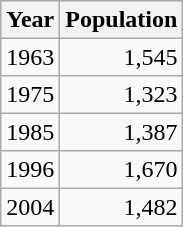<table class="wikitable" style="line-height:1.1em;">
<tr>
<th>Year</th>
<th>Population</th>
</tr>
<tr align="right">
<td>1963</td>
<td>1,545</td>
</tr>
<tr align="right">
<td>1975</td>
<td>1,323</td>
</tr>
<tr align="right">
<td>1985</td>
<td>1,387</td>
</tr>
<tr align="right">
<td>1996</td>
<td>1,670</td>
</tr>
<tr align="right">
<td>2004</td>
<td>1,482</td>
</tr>
</table>
